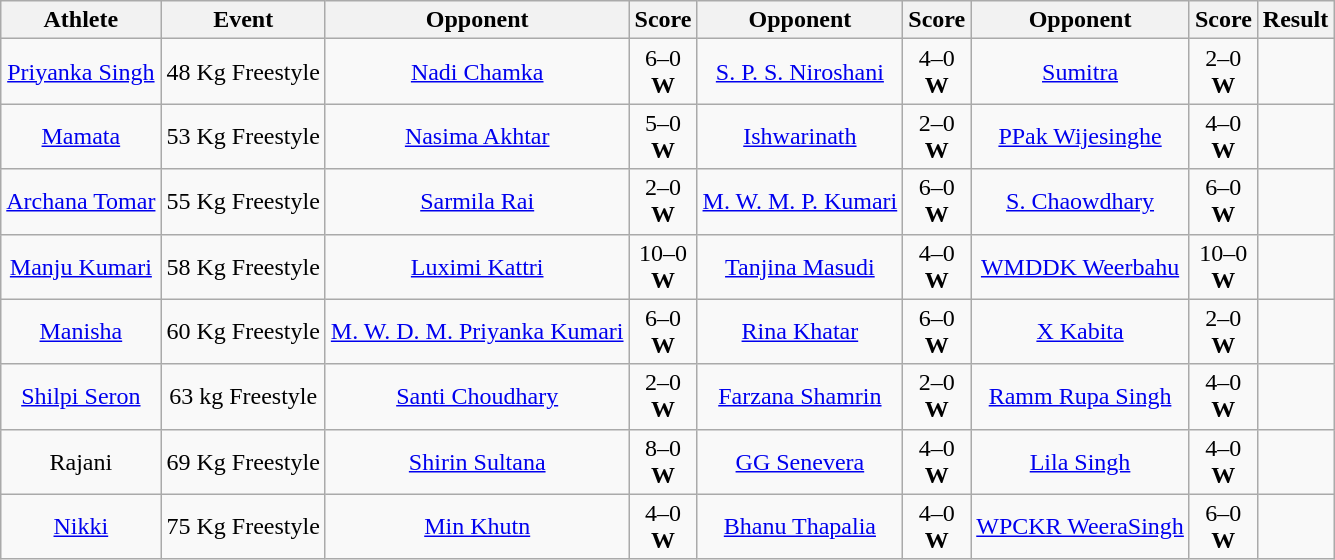<table class="wikitable" style="text-align:center;">
<tr>
<th>Athlete</th>
<th>Event</th>
<th>Opponent</th>
<th>Score</th>
<th>Opponent</th>
<th>Score</th>
<th>Opponent</th>
<th>Score</th>
<th>Result</th>
</tr>
<tr>
<td><a href='#'>Priyanka Singh</a></td>
<td>48 Kg Freestyle</td>
<td><a href='#'>Nadi Chamka</a><br></td>
<td>6–0<br><strong>W</strong></td>
<td><a href='#'>S. P. S. Niroshani</a><br></td>
<td>4–0<br><strong>W</strong></td>
<td><a href='#'>Sumitra</a><br></td>
<td>2–0<br><strong>W</strong></td>
<td></td>
</tr>
<tr>
<td><a href='#'>Mamata</a></td>
<td>53 Kg Freestyle</td>
<td><a href='#'>Nasima Akhtar</a><br></td>
<td>5–0<br><strong>W</strong></td>
<td><a href='#'>Ishwarinath</a><br></td>
<td>2–0<br><strong>W</strong></td>
<td><a href='#'>PPak Wijesinghe</a><br></td>
<td>4–0<br><strong>W</strong></td>
<td></td>
</tr>
<tr>
<td><a href='#'>Archana Tomar</a></td>
<td>55 Kg Freestyle</td>
<td><a href='#'>Sarmila Rai</a> <br> </td>
<td>2–0<br><strong>W</strong></td>
<td><a href='#'>M. W. M. P. Kumari</a><br></td>
<td>6–0<br><strong>W</strong></td>
<td><a href='#'>S. Chaowdhary</a><br></td>
<td>6–0<br><strong>W</strong></td>
<td></td>
</tr>
<tr>
<td><a href='#'>Manju Kumari</a></td>
<td>58 Kg Freestyle</td>
<td><a href='#'>Luximi Kattri</a><br> </td>
<td>10–0<br><strong>W</strong></td>
<td><a href='#'>Tanjina Masudi</a><br></td>
<td>4–0<br><strong>W</strong></td>
<td><a href='#'>WMDDK Weerbahu</a><br></td>
<td>10–0<br><strong>W</strong></td>
<td></td>
</tr>
<tr>
<td><a href='#'>Manisha</a></td>
<td>60 Kg Freestyle</td>
<td><a href='#'>M. W. D. M. Priyanka Kumari</a><br></td>
<td>6–0<br><strong>W</strong></td>
<td><a href='#'>Rina Khatar</a><br></td>
<td>6–0<br><strong>W</strong></td>
<td><a href='#'>X Kabita</a> <br> </td>
<td>2–0<br><strong>W</strong></td>
<td></td>
</tr>
<tr>
<td><a href='#'>Shilpi Seron</a></td>
<td>63 kg Freestyle</td>
<td><a href='#'>Santi Choudhary</a><br> </td>
<td>2–0<br><strong>W</strong></td>
<td><a href='#'>Farzana Shamrin</a><br></td>
<td>2–0<br><strong>W</strong></td>
<td><a href='#'>Ramm Rupa Singh</a><br></td>
<td>4–0<br><strong>W</strong></td>
<td></td>
</tr>
<tr>
<td>Rajani</td>
<td>69 Kg Freestyle</td>
<td><a href='#'>Shirin Sultana</a><br></td>
<td>8–0<br><strong>W</strong></td>
<td><a href='#'>GG Senevera</a><br></td>
<td>4–0<br><strong>W</strong></td>
<td><a href='#'>Lila Singh</a><br> </td>
<td>4–0<br><strong>W</strong></td>
<td></td>
</tr>
<tr>
<td><a href='#'>Nikki</a></td>
<td>75 Kg Freestyle</td>
<td><a href='#'>Min Khutn</a><br></td>
<td>4–0<br><strong>W</strong></td>
<td><a href='#'>Bhanu Thapalia</a><br> </td>
<td>4–0<br><strong>W</strong></td>
<td><a href='#'>WPCKR WeeraSingh</a><br></td>
<td>6–0<br><strong>W</strong></td>
<td></td>
</tr>
</table>
